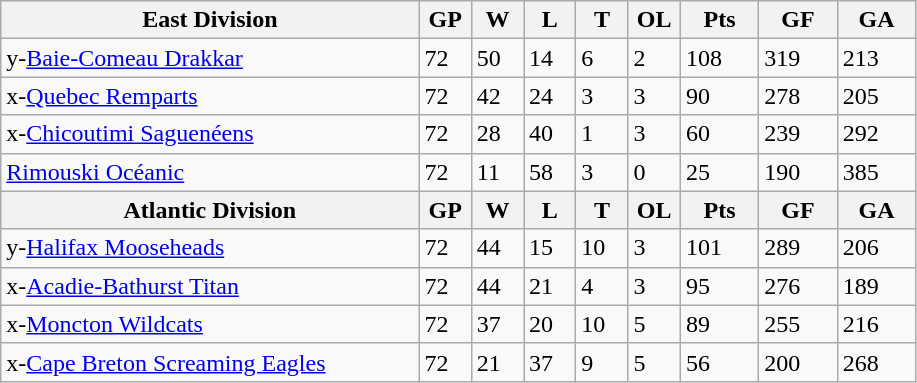<table class="wikitable">
<tr>
<th bgcolor="#DDDDFF" width="40%">East Division</th>
<th bgcolor="#DDDDFF" width="5%">GP</th>
<th bgcolor="#DDDDFF" width="5%">W</th>
<th bgcolor="#DDDDFF" width="5%">L</th>
<th bgcolor="#DDDDFF" width="5%">T</th>
<th bgcolor="#DDDDFF" width="5%">OL</th>
<th bgcolor="#DDDDFF" width="7.5%">Pts</th>
<th bgcolor="#DDDDFF" width="7.5%">GF</th>
<th bgcolor="#DDDDFF" width="7.5%">GA</th>
</tr>
<tr>
<td>y-<a href='#'>Baie-Comeau Drakkar</a></td>
<td>72</td>
<td>50</td>
<td>14</td>
<td>6</td>
<td>2</td>
<td>108</td>
<td>319</td>
<td>213</td>
</tr>
<tr>
<td>x-<a href='#'>Quebec Remparts</a></td>
<td>72</td>
<td>42</td>
<td>24</td>
<td>3</td>
<td>3</td>
<td>90</td>
<td>278</td>
<td>205</td>
</tr>
<tr>
<td>x-<a href='#'>Chicoutimi Saguenéens</a></td>
<td>72</td>
<td>28</td>
<td>40</td>
<td>1</td>
<td>3</td>
<td>60</td>
<td>239</td>
<td>292</td>
</tr>
<tr>
<td><a href='#'>Rimouski Océanic</a></td>
<td>72</td>
<td>11</td>
<td>58</td>
<td>3</td>
<td>0</td>
<td>25</td>
<td>190</td>
<td>385</td>
</tr>
<tr>
<th bgcolor="#DDDDFF" width="40%">Atlantic Division</th>
<th bgcolor="#DDDDFF" width="5%">GP</th>
<th bgcolor="#DDDDFF" width="5%">W</th>
<th bgcolor="#DDDDFF" width="5%">L</th>
<th bgcolor="#DDDDFF" width="5%">T</th>
<th bgcolor="#DDDDFF" width="5%">OL</th>
<th bgcolor="#DDDDFF" width="7.5%">Pts</th>
<th bgcolor="#DDDDFF" width="7.5%">GF</th>
<th bgcolor="#DDDDFF" width="7.5%">GA</th>
</tr>
<tr>
<td>y-<a href='#'>Halifax Mooseheads</a></td>
<td>72</td>
<td>44</td>
<td>15</td>
<td>10</td>
<td>3</td>
<td>101</td>
<td>289</td>
<td>206</td>
</tr>
<tr>
<td>x-<a href='#'>Acadie-Bathurst Titan</a></td>
<td>72</td>
<td>44</td>
<td>21</td>
<td>4</td>
<td>3</td>
<td>95</td>
<td>276</td>
<td>189</td>
</tr>
<tr>
<td>x-<a href='#'>Moncton Wildcats</a></td>
<td>72</td>
<td>37</td>
<td>20</td>
<td>10</td>
<td>5</td>
<td>89</td>
<td>255</td>
<td>216</td>
</tr>
<tr>
<td>x-<a href='#'>Cape Breton Screaming Eagles</a></td>
<td>72</td>
<td>21</td>
<td>37</td>
<td>9</td>
<td>5</td>
<td>56</td>
<td>200</td>
<td>268</td>
</tr>
</table>
